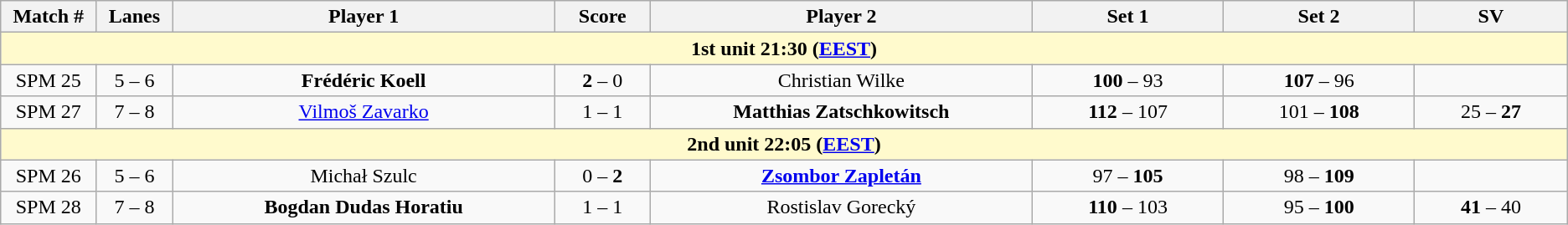<table class="wikitable">
<tr>
<th width="5%">Match #</th>
<th width="4%">Lanes</th>
<th width="20%">Player 1</th>
<th width="5%">Score</th>
<th width="20%">Player 2</th>
<th width="10%">Set 1</th>
<th width="10%">Set 2</th>
<th width="8%">SV</th>
</tr>
<tr>
<td colspan="8" style="text-align:center; background-color:#FFFACD"><strong>1st unit 21:30 (<a href='#'>EEST</a>)</strong></td>
</tr>
<tr style=text-align:center;"background:#;">
<td>SPM 25</td>
<td>5 – 6</td>
<td> <strong>Frédéric Koell</strong></td>
<td><strong>2</strong> – 0</td>
<td> Christian Wilke</td>
<td><strong>100</strong> – 93</td>
<td><strong>107</strong> – 96</td>
<td></td>
</tr>
<tr style=text-align:center;"background:#;">
<td>SPM 27</td>
<td>7 – 8</td>
<td> <a href='#'>Vilmoš Zavarko</a></td>
<td>1 – 1</td>
<td> <strong>Matthias Zatschkowitsch</strong></td>
<td><strong>112</strong> – 107</td>
<td>101 – <strong>108</strong></td>
<td>25 – <strong>27</strong></td>
</tr>
<tr>
<td colspan="8" style="text-align:center; background-color:#FFFACD"><strong>2nd unit 22:05 (<a href='#'>EEST</a>)</strong></td>
</tr>
<tr style=text-align:center;"background:#;">
<td>SPM 26</td>
<td>5 – 6</td>
<td> Michał Szulc</td>
<td>0 – <strong>2</strong></td>
<td> <strong><a href='#'>Zsombor Zapletán</a></strong></td>
<td>97 – <strong>105</strong></td>
<td>98 – <strong>109</strong></td>
<td></td>
</tr>
<tr style=text-align:center;"background:#;">
<td>SPM 28</td>
<td>7 – 8</td>
<td> <strong>Bogdan Dudas Horatiu</strong></td>
<td>1 – 1</td>
<td> Rostislav Gorecký</td>
<td><strong>110</strong> – 103</td>
<td>95 – <strong>100</strong></td>
<td><strong>41</strong> – 40</td>
</tr>
</table>
